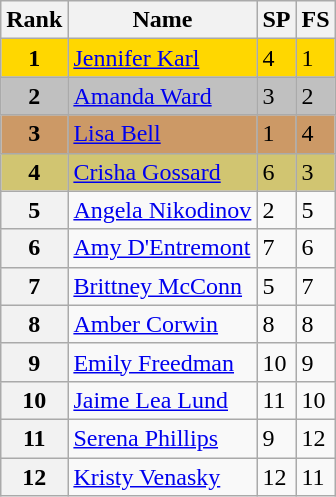<table class="wikitable">
<tr>
<th>Rank</th>
<th>Name</th>
<th>SP</th>
<th>FS</th>
</tr>
<tr bgcolor="gold">
<td align="center"><strong>1</strong></td>
<td><a href='#'>Jennifer Karl</a></td>
<td>4</td>
<td>1</td>
</tr>
<tr bgcolor="silver">
<td align="center"><strong>2</strong></td>
<td><a href='#'>Amanda Ward</a></td>
<td>3</td>
<td>2</td>
</tr>
<tr bgcolor="cc9966">
<td align="center"><strong>3</strong></td>
<td><a href='#'>Lisa Bell</a></td>
<td>1</td>
<td>4</td>
</tr>
<tr bgcolor="#d1c571">
<td align="center"><strong>4</strong></td>
<td><a href='#'>Crisha Gossard</a></td>
<td>6</td>
<td>3</td>
</tr>
<tr>
<th>5</th>
<td><a href='#'>Angela Nikodinov</a></td>
<td>2</td>
<td>5</td>
</tr>
<tr>
<th>6</th>
<td><a href='#'>Amy D'Entremont</a></td>
<td>7</td>
<td>6</td>
</tr>
<tr>
<th>7</th>
<td><a href='#'>Brittney McConn</a></td>
<td>5</td>
<td>7</td>
</tr>
<tr>
<th>8</th>
<td><a href='#'>Amber Corwin</a></td>
<td>8</td>
<td>8</td>
</tr>
<tr>
<th>9</th>
<td><a href='#'>Emily Freedman</a></td>
<td>10</td>
<td>9</td>
</tr>
<tr>
<th>10</th>
<td><a href='#'>Jaime Lea Lund</a></td>
<td>11</td>
<td>10</td>
</tr>
<tr>
<th>11</th>
<td><a href='#'>Serena Phillips</a></td>
<td>9</td>
<td>12</td>
</tr>
<tr>
<th>12</th>
<td><a href='#'>Kristy Venasky</a></td>
<td>12</td>
<td>11</td>
</tr>
</table>
